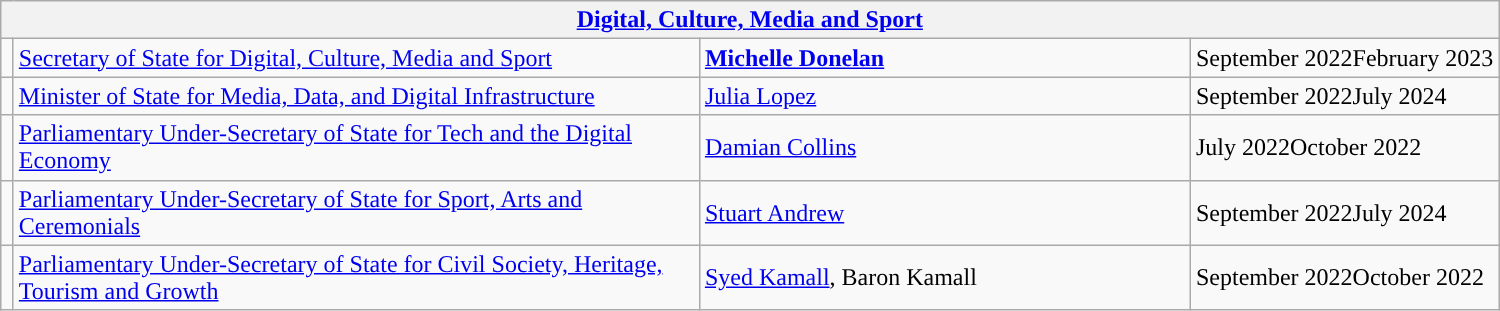<table class="wikitable">
<tr>
<th colspan="4"><a href='#'>Digital, Culture, Media and Sport</a></th>
</tr>
<tr>
<td rowspan=1 style="width: 1px; background: "></td>
<td rowspan=1 style="width: 450px;"><a href='#'>Secretary of State for Digital, Culture, Media and Sport</a></td>
<td style="width: 320px;"><strong><a href='#'>Michelle Donelan</a></strong></td>
<td>September 2022February 2023</td>
</tr>
<tr>
<td rowspan="1" style="width: 1px; background: "></td>
<td rowspan="1"><a href='#'>Minister of State for Media, Data, and Digital Infrastructure</a></td>
<td><a href='#'>Julia Lopez</a></td>
<td>September 2022July 2024</td>
</tr>
<tr>
<td rowspan="1" style="width: 1px; background: "></td>
<td rowspan="1"><a href='#'>Parliamentary Under-Secretary of State for Tech and the Digital Economy</a></td>
<td><a href='#'>Damian Collins</a></td>
<td>July 2022October 2022</td>
</tr>
<tr>
<td rowspan="1" style="width: 1px; background: "></td>
<td rowspan="1"><a href='#'>Parliamentary Under-Secretary of State for Sport, Arts and Ceremonials</a></td>
<td><a href='#'>Stuart Andrew</a></td>
<td>September 2022July 2024</td>
</tr>
<tr>
<td rowspan="1" style="width: 1px; background: "></td>
<td rowspan="1"><a href='#'>Parliamentary Under-Secretary of State for Civil Society, Heritage, Tourism and Growth</a></td>
<td><a href='#'>Syed Kamall</a>, Baron Kamall</td>
<td>September 2022October 2022</td>
</tr>
</table>
